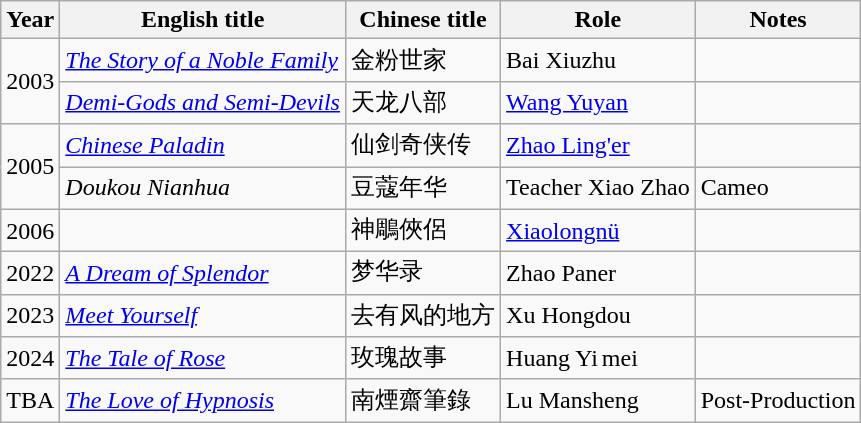<table class="wikitable sortable">
<tr>
<th>Year</th>
<th>English title</th>
<th>Chinese title</th>
<th>Role</th>
<th>Notes</th>
</tr>
<tr>
<td rowspan=2>2003</td>
<td><em><a href='#'>The Story of a Noble Family</a></em></td>
<td>金粉世家</td>
<td>Bai Xiuzhu</td>
<td></td>
</tr>
<tr>
<td><em><a href='#'>Demi-Gods and Semi-Devils</a></em></td>
<td>天龙八部</td>
<td><a href='#'>Wang Yuyan</a></td>
<td></td>
</tr>
<tr>
<td rowspan=2>2005</td>
<td><em><a href='#'>Chinese Paladin</a></em></td>
<td>仙剑奇侠传</td>
<td><a href='#'>Zhao Ling'er</a></td>
<td></td>
</tr>
<tr>
<td><em>Doukou Nianhua</em></td>
<td>豆蔻年华</td>
<td>Teacher Xiao Zhao</td>
<td>Cameo</td>
</tr>
<tr>
<td>2006</td>
<td><em></em></td>
<td>神鵰俠侶</td>
<td><a href='#'>Xiaolongnü</a></td>
<td></td>
</tr>
<tr>
<td>2022</td>
<td><em><a href='#'>A Dream of Splendor</a></em></td>
<td>梦华录</td>
<td>Zhao Paner</td>
<td></td>
</tr>
<tr>
<td>2023</td>
<td><em><a href='#'>Meet Yourself</a></em></td>
<td>去有风的地方</td>
<td>Xu Hongdou</td>
<td></td>
</tr>
<tr>
<td>2024</td>
<td><em><a href='#'>The Tale of Rose</a></em></td>
<td>玫瑰故事</td>
<td>Huang Yi mei</td>
<td></td>
</tr>
<tr>
<td>TBA</td>
<td><em><a href='#'>The Love of Hypnosis</a></em></td>
<td>南煙齋筆錄</td>
<td>Lu Mansheng</td>
<td>Post-Production</td>
</tr>
</table>
